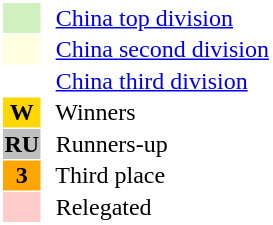<table style="border:1px solid #fff; background:#fff;" cellspacing="1" cellpadding="1">
<tr>
<td style="background:#d0f0c0; width:20px;"></td>
<td style="background:#fff; text-align:left;">  <a href='#'>China top division</a></td>
</tr>
<tr>
<td style="background:#ffffe0; width:20px;"></td>
<td style="background:#fff; text-align:left;">  <a href='#'>China second division</a></td>
</tr>
<tr>
<th style="background:#fff; width:20px;"></th>
<td style="background:#fff; text-align:left;">  <a href='#'>China third division</a></td>
</tr>
<tr>
<th style="background:gold; width:20px;">W</th>
<td style="background:#fff; text-align:left;">  Winners</td>
</tr>
<tr>
<th style="background:silver; width:20px;">RU</th>
<td style="background:#fff; text-align:left;">  Runners-up</td>
</tr>
<tr>
<th style="background:orange; width:20px;">3</th>
<td style="background:#fff; text-align:left;">  Third place</td>
</tr>
<tr>
<th style="background:#fcc; width:20px;"></th>
<td style="background:#fff; text-align:left;">  Relegated</td>
</tr>
</table>
